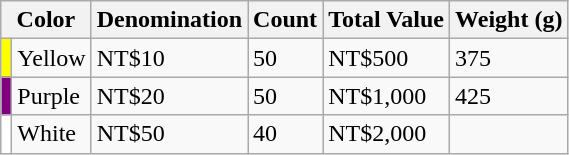<table class="wikitable">
<tr>
<th colspan=2>Color</th>
<th>Denomination</th>
<th>Count</th>
<th>Total Value</th>
<th>Weight (g)</th>
</tr>
<tr>
<td style="background:Yellow"></td>
<td>Yellow</td>
<td>NT$10</td>
<td>50</td>
<td>NT$500</td>
<td>375</td>
</tr>
<tr>
<td style="background:Purple"></td>
<td>Purple</td>
<td>NT$20</td>
<td>50</td>
<td>NT$1,000</td>
<td>425</td>
</tr>
<tr>
<td style="background:White"></td>
<td>White</td>
<td>NT$50</td>
<td>40</td>
<td>NT$2,000</td>
<td></td>
</tr>
</table>
